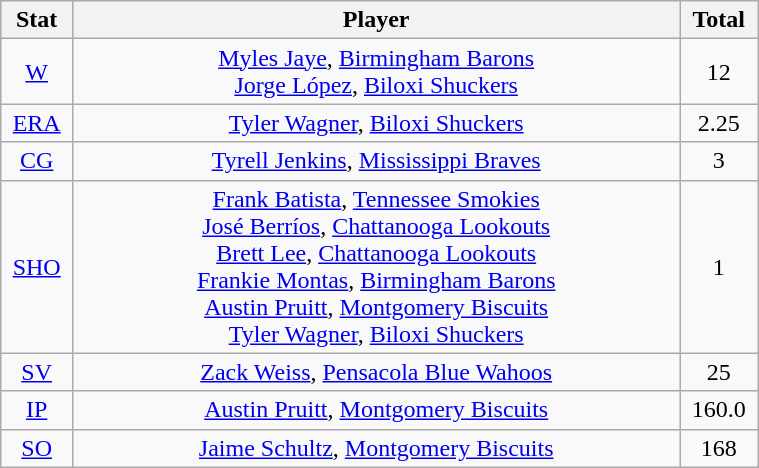<table class="wikitable" width="40%" style="text-align:center;">
<tr>
<th width="5%">Stat</th>
<th width="60%">Player</th>
<th width="5%">Total</th>
</tr>
<tr>
<td><a href='#'>W</a></td>
<td><a href='#'>Myles Jaye</a>, <a href='#'>Birmingham Barons</a> <br> <a href='#'>Jorge López</a>, <a href='#'>Biloxi Shuckers</a></td>
<td>12</td>
</tr>
<tr>
<td><a href='#'>ERA</a></td>
<td><a href='#'>Tyler Wagner</a>, <a href='#'>Biloxi Shuckers</a></td>
<td>2.25</td>
</tr>
<tr>
<td><a href='#'>CG</a></td>
<td><a href='#'>Tyrell Jenkins</a>, <a href='#'>Mississippi Braves</a></td>
<td>3</td>
</tr>
<tr>
<td><a href='#'>SHO</a></td>
<td><a href='#'>Frank Batista</a>, <a href='#'>Tennessee Smokies</a> <br> <a href='#'>José Berríos</a>, <a href='#'>Chattanooga Lookouts</a> <br> <a href='#'>Brett Lee</a>, <a href='#'>Chattanooga Lookouts</a> <br> <a href='#'>Frankie Montas</a>, <a href='#'>Birmingham Barons</a> <br> <a href='#'>Austin Pruitt</a>, <a href='#'>Montgomery Biscuits</a> <br> <a href='#'>Tyler Wagner</a>, <a href='#'>Biloxi Shuckers</a></td>
<td>1</td>
</tr>
<tr>
<td><a href='#'>SV</a></td>
<td><a href='#'>Zack Weiss</a>, <a href='#'>Pensacola Blue Wahoos</a></td>
<td>25</td>
</tr>
<tr>
<td><a href='#'>IP</a></td>
<td><a href='#'>Austin Pruitt</a>, <a href='#'>Montgomery Biscuits</a></td>
<td>160.0</td>
</tr>
<tr>
<td><a href='#'>SO</a></td>
<td><a href='#'>Jaime Schultz</a>, <a href='#'>Montgomery Biscuits</a></td>
<td>168</td>
</tr>
</table>
